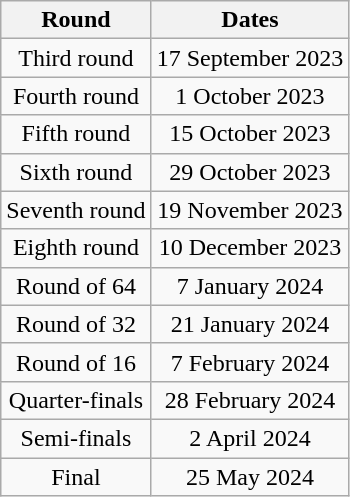<table class="wikitable" style="text-align: center">
<tr>
<th>Round</th>
<th>Dates</th>
</tr>
<tr>
<td>Third round</td>
<td>17 September 2023</td>
</tr>
<tr>
<td>Fourth round</td>
<td>1 October 2023</td>
</tr>
<tr>
<td>Fifth round</td>
<td>15 October 2023</td>
</tr>
<tr>
<td>Sixth round</td>
<td>29 October 2023</td>
</tr>
<tr>
<td>Seventh round</td>
<td>19 November 2023</td>
</tr>
<tr>
<td>Eighth round</td>
<td>10 December 2023</td>
</tr>
<tr>
<td>Round of 64</td>
<td>7 January 2024</td>
</tr>
<tr>
<td>Round of 32</td>
<td>21 January 2024</td>
</tr>
<tr>
<td>Round of 16</td>
<td>7 February 2024</td>
</tr>
<tr>
<td>Quarter-finals</td>
<td>28 February 2024</td>
</tr>
<tr>
<td>Semi-finals</td>
<td>2 April 2024</td>
</tr>
<tr>
<td>Final</td>
<td>25 May 2024</td>
</tr>
</table>
